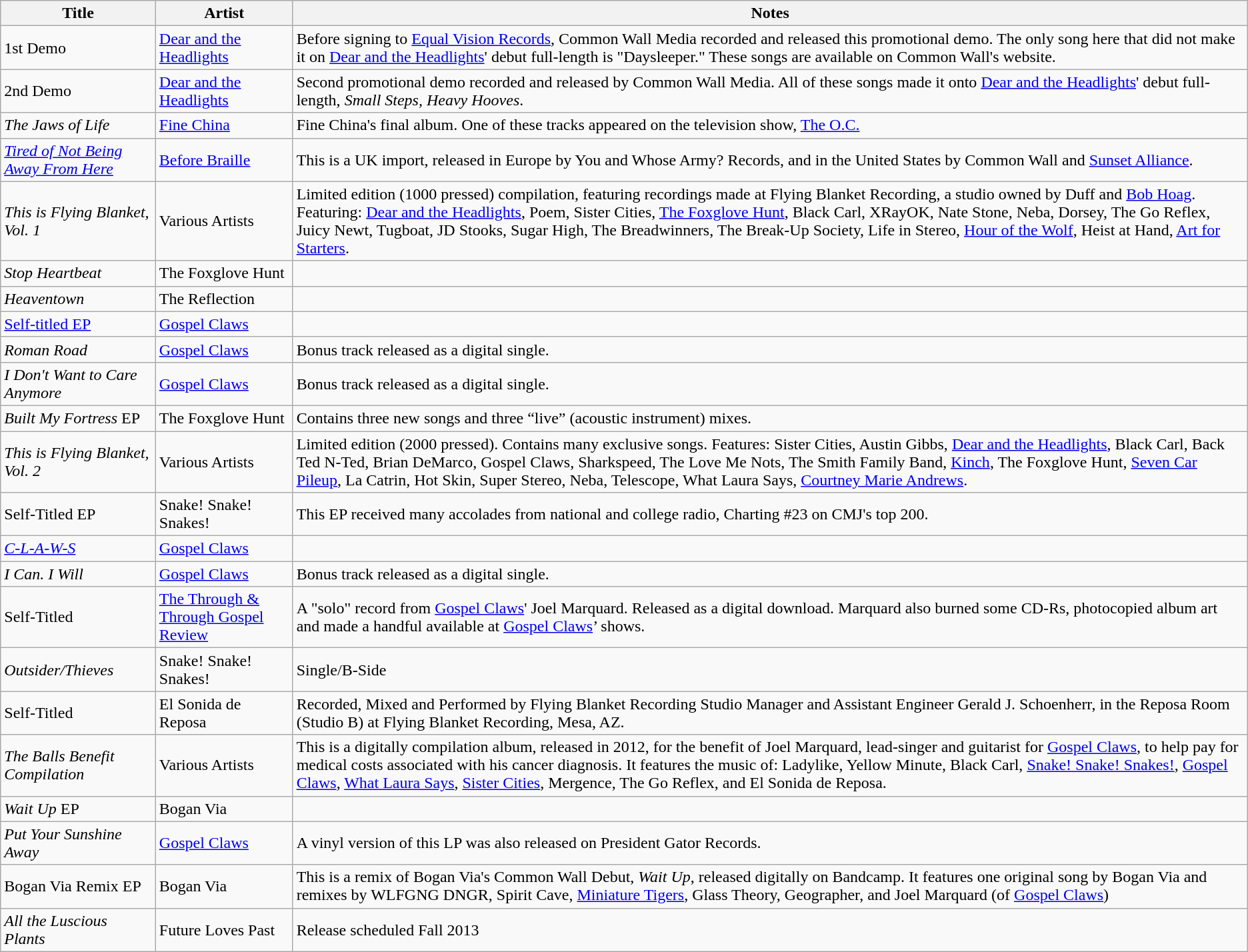<table class="wikitable">
<tr>
<th>Title</th>
<th>Artist</th>
<th>Notes</th>
</tr>
<tr>
<td>1st Demo</td>
<td><a href='#'>Dear and the Headlights</a></td>
<td>Before signing to <a href='#'>Equal Vision Records</a>, Common Wall Media recorded and released this promotional demo. The only song here that did not make it on <a href='#'>Dear and the Headlights</a>' debut full-length is "Daysleeper." These songs are available on Common Wall's website.</td>
</tr>
<tr>
<td>2nd Demo</td>
<td><a href='#'>Dear and the Headlights</a></td>
<td>Second promotional demo recorded and released by Common Wall Media. All of these songs made it onto <a href='#'>Dear and the Headlights</a>' debut full-length, <em>Small Steps, Heavy Hooves</em>.</td>
</tr>
<tr>
<td><em>The Jaws of Life</em></td>
<td><a href='#'>Fine China</a></td>
<td>Fine China's final album. One of these tracks appeared on the television show, <a href='#'>The O.C.</a></td>
</tr>
<tr>
<td><em><a href='#'>Tired of Not Being Away From Here</a></em></td>
<td><a href='#'>Before Braille</a></td>
<td>This is a UK import, released in Europe by You and Whose Army? Records, and in the United States by Common Wall and <a href='#'>Sunset Alliance</a>.</td>
</tr>
<tr>
<td><em>This is Flying Blanket, Vol. 1</em></td>
<td>Various Artists</td>
<td>Limited edition (1000 pressed) compilation, featuring recordings made at Flying Blanket Recording, a studio owned by Duff and <a href='#'>Bob Hoag</a>. Featuring: <a href='#'>Dear and the Headlights</a>, Poem, Sister Cities, <a href='#'>The Foxglove Hunt</a>, Black Carl, XRayOK, Nate Stone, Neba, Dorsey, The Go Reflex, Juicy Newt, Tugboat, JD Stooks, Sugar High, The Breadwinners, The Break-Up Society, Life in Stereo, <a href='#'>Hour of the Wolf</a>, Heist at Hand, <a href='#'>Art for Starters</a>.</td>
</tr>
<tr>
<td><em>Stop Heartbeat</em></td>
<td>The Foxglove Hunt</td>
<td></td>
</tr>
<tr>
<td><em>Heaventown</em></td>
<td>The Reflection</td>
<td></td>
</tr>
<tr>
<td><a href='#'>Self-titled EP</a></td>
<td><a href='#'>Gospel Claws</a></td>
<td></td>
</tr>
<tr>
<td><em>Roman Road</em></td>
<td><a href='#'>Gospel Claws</a></td>
<td>Bonus track released as a digital single.</td>
</tr>
<tr>
<td><em>I Don't Want to Care Anymore</em></td>
<td><a href='#'>Gospel Claws</a></td>
<td>Bonus track released as a digital single.</td>
</tr>
<tr>
<td><em>Built My Fortress</em> EP</td>
<td>The Foxglove Hunt</td>
<td>Contains three new songs and three “live” (acoustic instrument) mixes.</td>
</tr>
<tr>
<td><em>This is Flying Blanket, Vol. 2</em></td>
<td>Various Artists</td>
<td>Limited edition (2000 pressed). Contains many exclusive songs. Features: Sister Cities, Austin Gibbs, <a href='#'>Dear and the Headlights</a>, Black Carl, Back Ted N-Ted, Brian DeMarco, Gospel Claws, Sharkspeed, The Love Me Nots, The Smith Family Band, <a href='#'>Kinch</a>, The Foxglove Hunt, <a href='#'>Seven Car Pileup</a>, La Catrin, Hot Skin, Super Stereo, Neba, Telescope, What Laura Says, <a href='#'>Courtney Marie Andrews</a>.</td>
</tr>
<tr>
<td>Self-Titled EP</td>
<td>Snake! Snake! Snakes!</td>
<td>This EP received many accolades from national and college radio, Charting #23 on CMJ's top 200.</td>
</tr>
<tr>
<td><em><a href='#'>C-L-A-W-S</a></em></td>
<td><a href='#'>Gospel Claws</a></td>
<td></td>
</tr>
<tr>
<td><em>I Can. I Will</em></td>
<td><a href='#'>Gospel Claws</a></td>
<td>Bonus track released as a digital single.</td>
</tr>
<tr>
<td>Self-Titled</td>
<td><a href='#'>The Through & Through Gospel Review</a></td>
<td>A "solo" record from <a href='#'>Gospel Claws</a>' Joel Marquard. Released as a digital download. Marquard also burned some CD-Rs, photocopied album art and made a handful available at <a href='#'>Gospel Claws</a>’ shows.</td>
</tr>
<tr>
<td><em>Outsider/Thieves</em></td>
<td>Snake! Snake! Snakes!</td>
<td>Single/B-Side</td>
</tr>
<tr>
<td>Self-Titled</td>
<td>El Sonida de Reposa</td>
<td>Recorded, Mixed and Performed by Flying Blanket Recording Studio Manager and Assistant Engineer Gerald J. Schoenherr, in the Reposa Room (Studio B) at Flying Blanket Recording, Mesa, AZ.</td>
</tr>
<tr>
<td><em>The Balls Benefit Compilation</em></td>
<td>Various Artists</td>
<td>This is a digitally compilation album, released in 2012, for the benefit of Joel Marquard, lead-singer and guitarist for <a href='#'>Gospel Claws</a>, to help pay for medical costs associated with his cancer diagnosis.  It features the music of: Ladylike, Yellow Minute, Black Carl, <a href='#'>Snake! Snake! Snakes!</a>, <a href='#'>Gospel Claws</a>, <a href='#'>What Laura Says</a>, <a href='#'>Sister Cities</a>, Mergence, The Go Reflex, and El Sonida de Reposa.</td>
</tr>
<tr>
<td><em>Wait Up</em> EP</td>
<td>Bogan Via</td>
<td></td>
</tr>
<tr>
<td><em>Put Your Sunshine Away</em></td>
<td><a href='#'>Gospel Claws</a></td>
<td>A vinyl version of this LP was also released on President Gator Records.</td>
</tr>
<tr>
<td>Bogan Via Remix EP</td>
<td>Bogan Via</td>
<td>This is a remix of Bogan Via's Common Wall Debut, <em>Wait Up</em>, released digitally on Bandcamp.  It features one original song by Bogan Via and remixes by WLFGNG DNGR, Spirit Cave, <a href='#'>Miniature Tigers</a>, Glass Theory, Geographer, and Joel Marquard (of <a href='#'>Gospel Claws</a>)</td>
</tr>
<tr>
<td><em>All the Luscious Plants</em></td>
<td>Future Loves Past</td>
<td>Release scheduled Fall 2013</td>
</tr>
</table>
